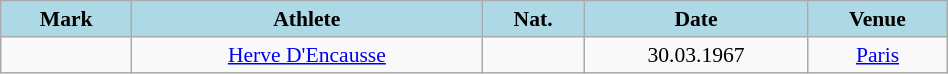<table class="wikitable" style="text-align:center; font-size:90%; width:50%;">
<tr>
<th style="background:lightblue;">Mark</th>
<th style="background:lightblue;">Athlete</th>
<th style="background:lightblue;">Nat.</th>
<th style="background:lightblue;">Date</th>
<th style="background:lightblue;">Venue</th>
</tr>
<tr>
<td></td>
<td><a href='#'>Herve D'Encausse</a></td>
<td></td>
<td>30.03.1967</td>
<td><a href='#'>Paris</a></td>
</tr>
</table>
